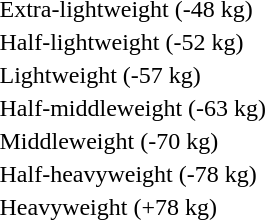<table>
<tr>
<td rowspan=2>Extra-lightweight (-48 kg)</td>
<td rowspan=2></td>
<td rowspan=2></td>
<td></td>
</tr>
<tr>
<td></td>
</tr>
<tr>
<td rowspan=2>Half-lightweight (-52 kg)</td>
<td rowspan=2></td>
<td rowspan=2></td>
<td></td>
</tr>
<tr>
<td></td>
</tr>
<tr>
<td rowspan=2>Lightweight (-57 kg)</td>
<td rowspan=2></td>
<td rowspan=2></td>
<td></td>
</tr>
<tr>
<td></td>
</tr>
<tr>
<td rowspan=2>Half-middleweight (-63 kg)</td>
<td rowspan=2></td>
<td rowspan=2></td>
<td></td>
</tr>
<tr>
<td></td>
</tr>
<tr>
<td rowspan=2>Middleweight (-70 kg)</td>
<td rowspan=2></td>
<td rowspan=2></td>
<td></td>
</tr>
<tr>
<td></td>
</tr>
<tr>
<td rowspan=2>Half-heavyweight (-78 kg)</td>
<td rowspan=2></td>
<td rowspan=2></td>
<td></td>
</tr>
<tr>
<td></td>
</tr>
<tr>
<td rowspan=2>Heavyweight (+78 kg)</td>
<td rowspan=2></td>
<td rowspan=2></td>
<td></td>
</tr>
<tr>
<td></td>
</tr>
</table>
